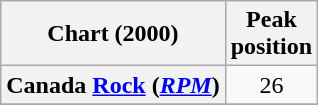<table class="wikitable sortable plainrowheaders" style="text-align:center">
<tr>
<th scope="col">Chart (2000)</th>
<th scope="col">Peak<br>position</th>
</tr>
<tr>
<th scope="row">Canada <a href='#'>Rock</a> (<em><a href='#'>RPM</a></em>)</th>
<td>26</td>
</tr>
<tr>
</tr>
</table>
